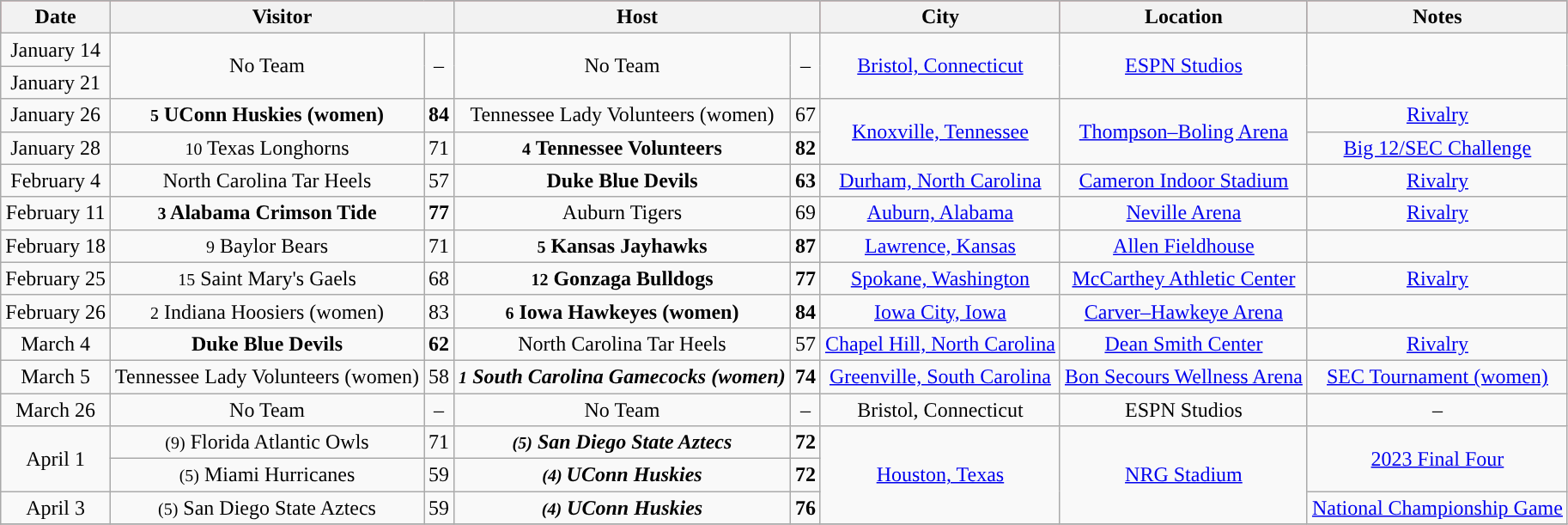<table class="wikitable" style="text-align:center">
<tr style="background:#A32638;"|>
<th>Date</th>
<th colspan=2>Visitor</th>
<th colspan=2>Host</th>
<th>City</th>
<th>Location</th>
<th>Notes</th>
</tr>
<tr>
<td>January 14</td>
<td rowspan="2">No Team</td>
<td rowspan="2">–</td>
<td rowspan="2">No Team</td>
<td rowspan="2">–</td>
<td rowspan="2"><a href='#'>Bristol, Connecticut</a></td>
<td rowspan="2"><a href='#'>ESPN Studios</a></td>
<td rowspan="2"></td>
</tr>
<tr>
<td>January 21</td>
</tr>
<tr>
<td>January 26</td>
<td><strong> <small>5</small> UConn Huskies (women)</strong></td>
<td><strong>84</strong></td>
<td>Tennessee Lady Volunteers (women)</td>
<td>67</td>
<td rowspan="2"><a href='#'>Knoxville, Tennessee</a></td>
<td rowspan="2"><a href='#'>Thompson–Boling Arena</a></td>
<td><a href='#'>Rivalry</a></td>
</tr>
<tr>
<td>January 28</td>
<td><small>10</small> Texas Longhorns</td>
<td>71</td>
<td><strong><small>4</small> Tennessee Volunteers</strong></td>
<td><strong>82</strong></td>
<td><a href='#'>Big 12/SEC Challenge</a></td>
</tr>
<tr>
<td>February 4</td>
<td>North Carolina Tar Heels</td>
<td>57</td>
<td><strong>Duke Blue Devils</strong></td>
<td><strong>63</strong></td>
<td><a href='#'>Durham, North Carolina</a></td>
<td><a href='#'>Cameron Indoor Stadium</a></td>
<td><a href='#'>Rivalry</a></td>
</tr>
<tr>
<td>February 11</td>
<td><strong><small>3</small> Alabama Crimson Tide</strong></td>
<td><strong>77</strong></td>
<td>Auburn Tigers</td>
<td>69</td>
<td><a href='#'>Auburn, Alabama</a></td>
<td><a href='#'>Neville Arena</a></td>
<td><a href='#'>Rivalry</a></td>
</tr>
<tr>
<td>February 18</td>
<td><small>9</small> Baylor Bears</td>
<td>71</td>
<td><strong><small>5</small> Kansas Jayhawks</strong></td>
<td><strong>87</strong></td>
<td><a href='#'>Lawrence, Kansas</a></td>
<td><a href='#'>Allen Fieldhouse</a></td>
<td></td>
</tr>
<tr>
<td>February 25</td>
<td><small>15</small> Saint Mary's Gaels</td>
<td>68</td>
<td><strong><small>12</small> Gonzaga Bulldogs</strong></td>
<td><strong>77</strong></td>
<td><a href='#'>Spokane, Washington</a></td>
<td><a href='#'>McCarthey Athletic Center</a></td>
<td><a href='#'>Rivalry</a></td>
</tr>
<tr>
<td>February 26</td>
<td><small>2</small> Indiana Hoosiers (women)</td>
<td>83</td>
<td><strong><small>6</small> Iowa Hawkeyes (women)</strong></td>
<td><strong>84</strong></td>
<td><a href='#'>Iowa City, Iowa</a></td>
<td><a href='#'>Carver–Hawkeye Arena</a></td>
<td></td>
</tr>
<tr>
<td>March 4</td>
<td><strong>Duke Blue Devils</strong></td>
<td><strong>62</strong></td>
<td>North Carolina Tar Heels</td>
<td>57</td>
<td><a href='#'>Chapel Hill, North Carolina</a></td>
<td><a href='#'>Dean Smith Center</a></td>
<td><a href='#'>Rivalry</a></td>
</tr>
<tr>
<td>March 5</td>
<td>Tennessee Lady Volunteers (women)</td>
<td>58</td>
<td><strong><em><small>1</small> South Carolina Gamecocks (women)</em></strong></td>
<td><strong>74</strong></td>
<td><a href='#'>Greenville, South Carolina</a></td>
<td><a href='#'>Bon Secours Wellness Arena</a></td>
<td><a href='#'>SEC Tournament (women)</a></td>
</tr>
<tr>
<td>March 26</td>
<td>No Team</td>
<td>–</td>
<td>No Team</td>
<td>–</td>
<td>Bristol, Connecticut</td>
<td>ESPN Studios</td>
<td>–</td>
</tr>
<tr>
<td rowspan="2">April 1</td>
<td><small>(9)</small> Florida Atlantic Owls</td>
<td>71</td>
<td><strong><em><small>(5)</small> San Diego State Aztecs</em></strong></td>
<td><strong>72</strong></td>
<td rowspan="3"><a href='#'>Houston, Texas</a></td>
<td rowspan="3"><a href='#'>NRG Stadium</a></td>
<td rowspan="2"><a href='#'>2023 Final Four</a></td>
</tr>
<tr>
<td><small>(5)</small> Miami Hurricanes</td>
<td>59</td>
<td><strong><em><small>(4) </small>UConn Huskies</em></strong></td>
<td><strong>72</strong></td>
</tr>
<tr>
<td>April 3</td>
<td><small>(5)</small> San Diego State Aztecs</td>
<td>59</td>
<td><strong><em><small>(4)</small> UConn Huskies</em></strong></td>
<td><strong>76</strong></td>
<td><a href='#'>National Championship Game</a></td>
</tr>
<tr>
</tr>
</table>
